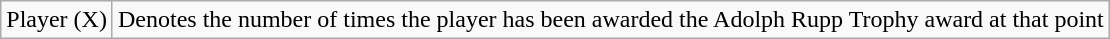<table class="wikitable">
<tr>
<td>Player (X)</td>
<td>Denotes the number of times the player has been awarded the Adolph Rupp Trophy award at that point</td>
</tr>
</table>
